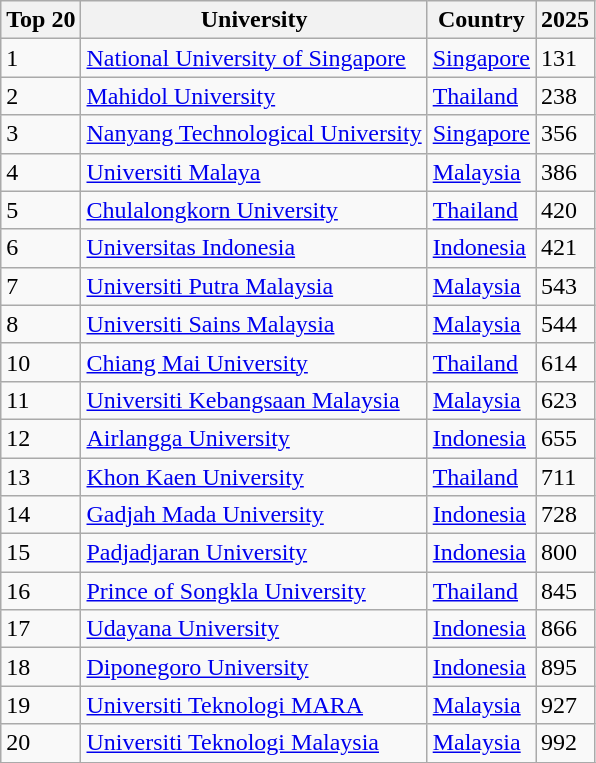<table class="wikitable sortable">
<tr>
<th>Top 20</th>
<th>University</th>
<th>Country</th>
<th>2025</th>
</tr>
<tr>
<td>1</td>
<td> <a href='#'>National University of Singapore</a></td>
<td><a href='#'>Singapore</a></td>
<td>131</td>
</tr>
<tr>
<td>2</td>
<td> <a href='#'>Mahidol University</a></td>
<td><a href='#'>Thailand</a></td>
<td>238</td>
</tr>
<tr>
<td>3</td>
<td> <a href='#'>Nanyang Technological University</a></td>
<td><a href='#'>Singapore</a></td>
<td>356</td>
</tr>
<tr>
<td>4</td>
<td> <a href='#'>Universiti Malaya</a></td>
<td><a href='#'>Malaysia</a></td>
<td>386</td>
</tr>
<tr>
<td>5</td>
<td> <a href='#'>Chulalongkorn University</a></td>
<td><a href='#'>Thailand</a></td>
<td>420</td>
</tr>
<tr>
<td>6</td>
<td> <a href='#'>Universitas Indonesia</a></td>
<td><a href='#'>Indonesia</a></td>
<td>421</td>
</tr>
<tr>
<td>7</td>
<td> <a href='#'>Universiti Putra Malaysia</a></td>
<td><a href='#'>Malaysia</a></td>
<td>543</td>
</tr>
<tr>
<td>8</td>
<td> <a href='#'>Universiti Sains Malaysia</a></td>
<td><a href='#'>Malaysia</a></td>
<td>544</td>
</tr>
<tr>
<td>10</td>
<td> <a href='#'>Chiang Mai University</a></td>
<td><a href='#'>Thailand</a></td>
<td>614</td>
</tr>
<tr>
<td>11</td>
<td> <a href='#'>Universiti Kebangsaan Malaysia</a></td>
<td><a href='#'>Malaysia</a></td>
<td>623</td>
</tr>
<tr>
<td>12</td>
<td> <a href='#'>Airlangga University</a></td>
<td><a href='#'>Indonesia</a></td>
<td>655</td>
</tr>
<tr>
<td>13</td>
<td> <a href='#'>Khon Kaen University</a></td>
<td><a href='#'>Thailand</a></td>
<td>711</td>
</tr>
<tr>
<td>14</td>
<td> <a href='#'>Gadjah Mada University</a></td>
<td><a href='#'>Indonesia</a></td>
<td>728</td>
</tr>
<tr>
<td>15</td>
<td> <a href='#'>Padjadjaran University</a></td>
<td><a href='#'>Indonesia</a></td>
<td>800</td>
</tr>
<tr>
<td>16</td>
<td> <a href='#'>Prince of Songkla University</a></td>
<td><a href='#'>Thailand</a></td>
<td>845</td>
</tr>
<tr>
<td>17</td>
<td> <a href='#'>Udayana University</a></td>
<td><a href='#'>Indonesia</a></td>
<td>866</td>
</tr>
<tr>
<td>18</td>
<td> <a href='#'>Diponegoro University</a></td>
<td><a href='#'>Indonesia</a></td>
<td>895</td>
</tr>
<tr>
<td>19</td>
<td> <a href='#'>Universiti Teknologi MARA</a></td>
<td><a href='#'>Malaysia</a></td>
<td>927</td>
</tr>
<tr>
<td>20</td>
<td> <a href='#'>Universiti Teknologi Malaysia</a></td>
<td><a href='#'>Malaysia</a></td>
<td>992</td>
</tr>
<tr>
</tr>
</table>
